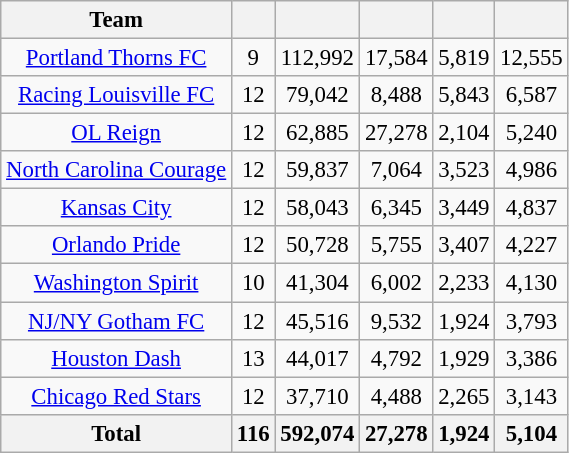<table class="wikitable sortable" style="font-size: 95%;text-align: center;">
<tr>
<th>Team</th>
<th></th>
<th></th>
<th></th>
<th></th>
<th></th>
</tr>
<tr>
<td><a href='#'>Portland Thorns FC</a></td>
<td>9</td>
<td>112,992</td>
<td>17,584</td>
<td>5,819</td>
<td>12,555</td>
</tr>
<tr>
<td><a href='#'>Racing Louisville FC</a></td>
<td>12</td>
<td>79,042</td>
<td>8,488</td>
<td>5,843</td>
<td>6,587</td>
</tr>
<tr>
<td><a href='#'>OL Reign</a></td>
<td>12</td>
<td>62,885</td>
<td>27,278</td>
<td>2,104</td>
<td>5,240</td>
</tr>
<tr>
<td><a href='#'>North Carolina Courage</a></td>
<td>12</td>
<td>59,837</td>
<td>7,064</td>
<td>3,523</td>
<td>4,986</td>
</tr>
<tr>
<td><a href='#'>Kansas City</a></td>
<td>12</td>
<td>58,043</td>
<td>6,345</td>
<td>3,449</td>
<td>4,837</td>
</tr>
<tr>
<td><a href='#'>Orlando Pride</a></td>
<td>12</td>
<td>50,728</td>
<td>5,755</td>
<td>3,407</td>
<td>4,227</td>
</tr>
<tr>
<td><a href='#'>Washington Spirit</a></td>
<td>10</td>
<td>41,304</td>
<td>6,002</td>
<td>2,233</td>
<td>4,130</td>
</tr>
<tr>
<td><a href='#'>NJ/NY Gotham FC</a></td>
<td>12</td>
<td>45,516</td>
<td>9,532</td>
<td>1,924</td>
<td>3,793</td>
</tr>
<tr>
<td><a href='#'>Houston Dash</a></td>
<td>13</td>
<td>44,017</td>
<td>4,792</td>
<td>1,929</td>
<td>3,386</td>
</tr>
<tr>
<td><a href='#'>Chicago Red Stars</a></td>
<td>12</td>
<td>37,710</td>
<td>4,488</td>
<td>2,265</td>
<td>3,143</td>
</tr>
<tr>
<th>Total</th>
<th>116</th>
<th>592,074</th>
<th>27,278</th>
<th>1,924</th>
<th>5,104</th>
</tr>
</table>
